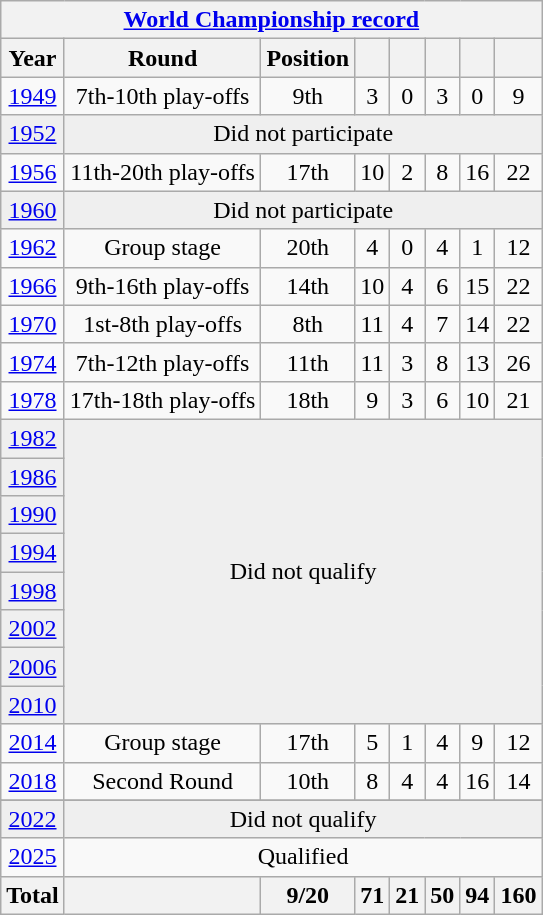<table class="wikitable" style="text-align: center;">
<tr>
<th colspan=8><a href='#'>World Championship record</a></th>
</tr>
<tr>
<th>Year</th>
<th>Round</th>
<th>Position</th>
<th></th>
<th></th>
<th></th>
<th></th>
<th></th>
</tr>
<tr>
<td> <a href='#'>1949</a></td>
<td>7th-10th play-offs</td>
<td>9th</td>
<td>3</td>
<td>0</td>
<td>3</td>
<td>0</td>
<td>9</td>
</tr>
<tr bgcolor="efefef">
<td> <a href='#'>1952</a></td>
<td align=center colspan=7>Did not participate</td>
</tr>
<tr>
<td> <a href='#'>1956</a></td>
<td>11th-20th play-offs</td>
<td>17th</td>
<td>10</td>
<td>2</td>
<td>8</td>
<td>16</td>
<td>22</td>
</tr>
<tr bgcolor="efefef">
<td> <a href='#'>1960</a></td>
<td align=center colspan=7>Did not participate</td>
</tr>
<tr>
<td> <a href='#'>1962</a></td>
<td>Group stage</td>
<td>20th</td>
<td>4</td>
<td>0</td>
<td>4</td>
<td>1</td>
<td>12</td>
</tr>
<tr>
<td> <a href='#'>1966</a></td>
<td>9th-16th play-offs</td>
<td>14th</td>
<td>10</td>
<td>4</td>
<td>6</td>
<td>15</td>
<td>22</td>
</tr>
<tr>
<td> <a href='#'>1970</a></td>
<td>1st-8th play-offs</td>
<td>8th</td>
<td>11</td>
<td>4</td>
<td>7</td>
<td>14</td>
<td>22</td>
</tr>
<tr>
<td> <a href='#'>1974</a></td>
<td>7th-12th play-offs</td>
<td>11th</td>
<td>11</td>
<td>3</td>
<td>8</td>
<td>13</td>
<td>26</td>
</tr>
<tr>
<td> <a href='#'>1978</a></td>
<td>17th-18th play-offs</td>
<td>18th</td>
<td>9</td>
<td>3</td>
<td>6</td>
<td>10</td>
<td>21</td>
</tr>
<tr bgcolor="efefef">
<td> <a href='#'>1982</a></td>
<td align=center colspan=7 rowspan=8>Did not qualify</td>
</tr>
<tr bgcolor="efefef">
<td> <a href='#'>1986</a></td>
</tr>
<tr bgcolor="efefef">
<td> <a href='#'>1990</a></td>
</tr>
<tr bgcolor="efefef">
<td> <a href='#'>1994</a></td>
</tr>
<tr bgcolor="efefef">
<td> <a href='#'>1998</a></td>
</tr>
<tr bgcolor="efefef">
<td> <a href='#'>2002</a></td>
</tr>
<tr bgcolor="efefef">
<td> <a href='#'>2006</a></td>
</tr>
<tr bgcolor="efefef">
<td> <a href='#'>2010</a></td>
</tr>
<tr>
<td> <a href='#'>2014</a></td>
<td>Group stage</td>
<td>17th</td>
<td>5</td>
<td>1</td>
<td>4</td>
<td>9</td>
<td>12</td>
</tr>
<tr>
<td>  <a href='#'>2018</a></td>
<td>Second Round</td>
<td>10th</td>
<td>8</td>
<td>4</td>
<td>4</td>
<td>16</td>
<td>14</td>
</tr>
<tr>
</tr>
<tr bgcolor="efefef">
<td>  <a href='#'>2022</a></td>
<td align=center colspan=7>Did not qualify</td>
</tr>
<tr>
<td> <a href='#'>2025</a></td>
<td align=center colspan=7>Qualified</td>
</tr>
<tr>
<th>Total</th>
<th></th>
<th>9/20</th>
<th>71</th>
<th>21</th>
<th>50</th>
<th>94</th>
<th>160</th>
</tr>
</table>
